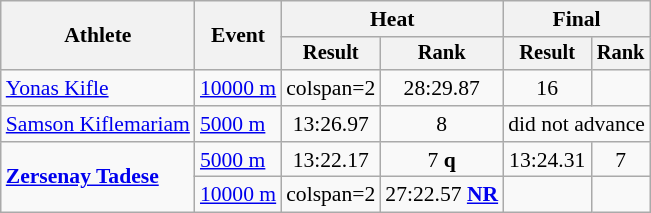<table class=wikitable style="font-size:90%">
<tr>
<th rowspan="2">Athlete</th>
<th rowspan="2">Event</th>
<th colspan="2">Heat</th>
<th colspan="2">Final</th>
</tr>
<tr style="font-size:95%">
<th>Result</th>
<th>Rank</th>
<th>Result</th>
<th>Rank</th>
</tr>
<tr align=center>
<td align=left><a href='#'>Yonas Kifle</a></td>
<td align=left><a href='#'>10000 m</a></td>
<td>colspan=2 </td>
<td>28:29.87</td>
<td>16</td>
</tr>
<tr align=center>
<td align=left><a href='#'>Samson Kiflemariam</a></td>
<td align=left><a href='#'>5000 m</a></td>
<td>13:26.97</td>
<td>8</td>
<td colspan=2>did not advance</td>
</tr>
<tr align=center>
<td align=left rowspan=2><strong><a href='#'>Zersenay Tadese</a></strong></td>
<td align=left><a href='#'>5000 m</a></td>
<td>13:22.17</td>
<td>7 <strong>q</strong></td>
<td>13:24.31</td>
<td>7</td>
</tr>
<tr align=center>
<td align=left><a href='#'>10000 m</a></td>
<td>colspan=2 </td>
<td>27:22.57 <strong><a href='#'>NR</a></strong></td>
<td></td>
</tr>
</table>
